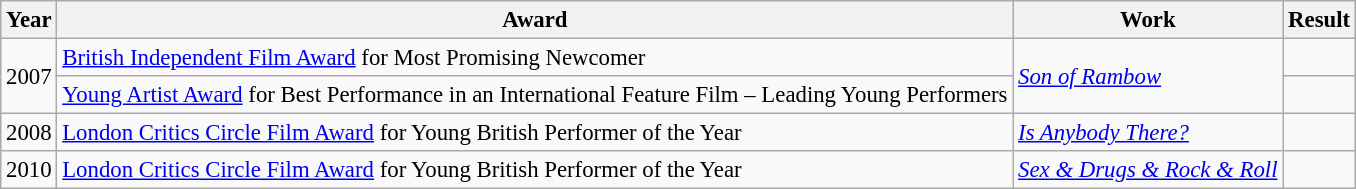<table class="wikitable" style="text-align:left; font-size:95%;">
<tr>
<th>Year</th>
<th>Award</th>
<th>Work</th>
<th>Result</th>
</tr>
<tr>
<td rowspan="2">2007</td>
<td><a href='#'>British Independent Film Award</a> for Most Promising Newcomer</td>
<td rowspan="2"><em><a href='#'>Son of Rambow</a></em></td>
<td></td>
</tr>
<tr>
<td><a href='#'>Young Artist Award</a> for Best Performance in an International Feature Film – Leading Young Performers </td>
<td></td>
</tr>
<tr>
<td>2008</td>
<td><a href='#'>London Critics Circle Film Award</a> for Young British Performer of the Year</td>
<td><em><a href='#'>Is Anybody There?</a></em></td>
<td></td>
</tr>
<tr>
<td>2010</td>
<td><a href='#'>London Critics Circle Film Award</a> for Young British Performer of the Year</td>
<td><em><a href='#'>Sex & Drugs & Rock & Roll</a></em></td>
<td></td>
</tr>
</table>
